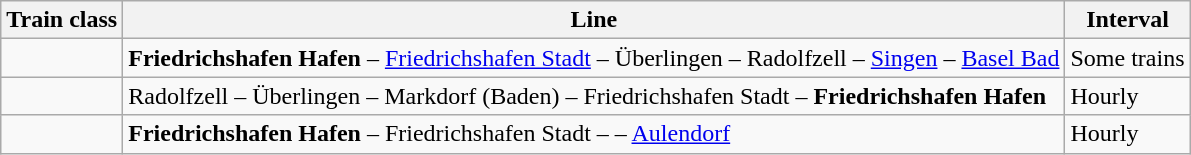<table class="wikitable">
<tr>
<th>Train class</th>
<th>Line</th>
<th>Interval</th>
</tr>
<tr>
<td align="center"></td>
<td><strong>Friedrichshafen Hafen</strong> – <a href='#'>Friedrichshafen Stadt</a> – Überlingen – Radolfzell – <a href='#'>Singen</a> – <a href='#'>Basel Bad</a></td>
<td>Some trains</td>
</tr>
<tr>
<td align="center"></td>
<td>Radolfzell – Überlingen – Markdorf (Baden) – Friedrichshafen Stadt – <strong>Friedrichshafen Hafen</strong></td>
<td>Hourly</td>
</tr>
<tr>
<td align="center"></td>
<td><strong>Friedrichshafen Hafen</strong> – Friedrichshafen Stadt –  – <a href='#'>Aulendorf</a></td>
<td>Hourly</td>
</tr>
</table>
